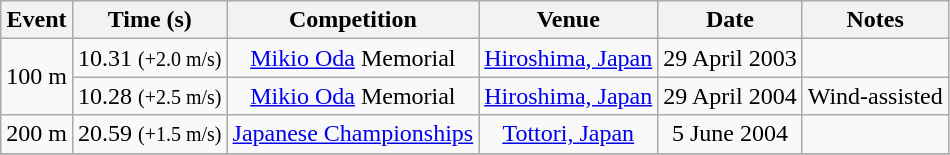<table class="wikitable" style=text-align:center>
<tr>
<th>Event</th>
<th>Time (s)</th>
<th>Competition</th>
<th>Venue</th>
<th>Date</th>
<th>Notes</th>
</tr>
<tr>
<td rowspan=2>100 m</td>
<td>10.31 <small>(+2.0 m/s)</small></td>
<td><a href='#'>Mikio Oda</a> Memorial</td>
<td><a href='#'>Hiroshima, Japan</a></td>
<td>29 April 2003</td>
<td></td>
</tr>
<tr>
<td>10.28 <small>(+2.5 m/s)</small></td>
<td><a href='#'>Mikio Oda</a> Memorial</td>
<td><a href='#'>Hiroshima, Japan</a></td>
<td>29 April 2004</td>
<td>Wind-assisted</td>
</tr>
<tr>
<td>200 m</td>
<td>20.59 <small>(+1.5 m/s)</small></td>
<td><a href='#'>Japanese Championships</a></td>
<td><a href='#'>Tottori, Japan</a></td>
<td>5 June 2004</td>
<td></td>
</tr>
<tr>
</tr>
</table>
